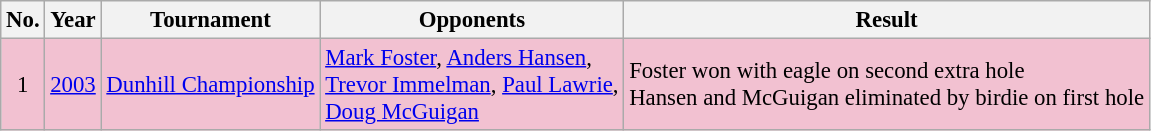<table class="wikitable" style="font-size:95%;">
<tr>
<th>No.</th>
<th>Year</th>
<th>Tournament</th>
<th>Opponents</th>
<th>Result</th>
</tr>
<tr style="background:#F2C1D1;">
<td align=center>1</td>
<td><a href='#'>2003</a></td>
<td><a href='#'>Dunhill Championship</a></td>
<td> <a href='#'>Mark Foster</a>,  <a href='#'>Anders Hansen</a>,<br> <a href='#'>Trevor Immelman</a>,  <a href='#'>Paul Lawrie</a>,<br> <a href='#'>Doug McGuigan</a></td>
<td>Foster won with eagle on second extra hole<br>Hansen and McGuigan eliminated by birdie on first hole</td>
</tr>
</table>
